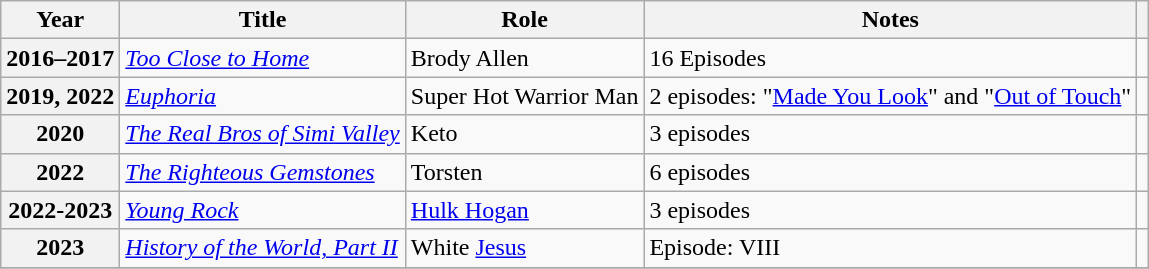<table class="wikitable sortable plainrowheaders">
<tr>
<th scope="col">Year</th>
<th scope="col">Title</th>
<th scope="col">Role</th>
<th scope="col" class="unsortable">Notes</th>
<th scope="col" class="unsortable"></th>
</tr>
<tr>
<th scope="row">2016–2017</th>
<td><em><a href='#'>Too Close to Home</a></em></td>
<td>Brody Allen</td>
<td>16 Episodes</td>
<td></td>
</tr>
<tr>
<th scope="row">2019, 2022</th>
<td><em><a href='#'>Euphoria</a></em></td>
<td>Super Hot Warrior Man</td>
<td>2 episodes: "<a href='#'>Made You Look</a>" and "<a href='#'>Out of Touch</a>"</td>
<td></td>
</tr>
<tr>
<th scope="row">2020</th>
<td><em><a href='#'>The Real Bros of Simi Valley</a></em></td>
<td>Keto</td>
<td>3 episodes</td>
<td></td>
</tr>
<tr>
<th scope="row">2022</th>
<td><em><a href='#'>The Righteous Gemstones</a></em></td>
<td>Torsten</td>
<td>6 episodes</td>
<td></td>
</tr>
<tr>
<th scope="row">2022-2023</th>
<td><em><a href='#'>Young Rock</a></em></td>
<td><a href='#'>Hulk Hogan</a></td>
<td>3 episodes</td>
<td></td>
</tr>
<tr>
<th scope="row">2023</th>
<td><em><a href='#'>History of the World, Part II</a></em></td>
<td>White <a href='#'>Jesus</a></td>
<td>Episode: VIII</td>
<td></td>
</tr>
<tr>
</tr>
</table>
